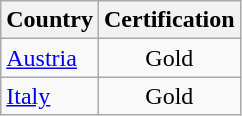<table class="wikitable">
<tr>
<th>Country</th>
<th>Certification</th>
</tr>
<tr>
<td><a href='#'>Austria</a></td>
<td style="text-align:center;">Gold</td>
</tr>
<tr>
<td><a href='#'>Italy</a></td>
<td style="text-align:center;">Gold</td>
</tr>
</table>
